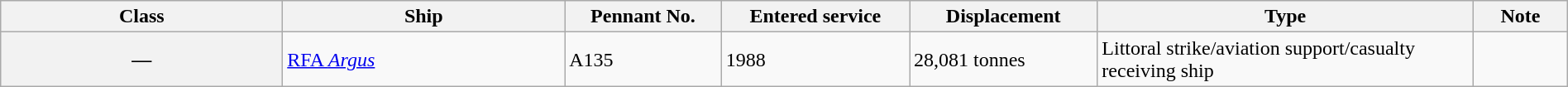<table class="wikitable" style="margin:auto; width:100%;">
<tr>
<th style="text-align:center; width:18%;">Class</th>
<th style="text-align:center; width:18%;">Ship</th>
<th style="text-align:center; width:10%;">Pennant No.</th>
<th style="text-align:center; width:12%;">Entered service</th>
<th style="text-align:center; width:12%;">Displacement</th>
<th style="text-align:center; width:24%;">Type</th>
<th style="text-align:center; width:6%;">Note</th>
</tr>
<tr>
<th rowspan="1">—</th>
<td><a href='#'>RFA <em>Argus</em></a></td>
<td>A135</td>
<td>1988</td>
<td>28,081 tonnes</td>
<td>Littoral strike/aviation support/casualty receiving ship</td>
<td></td>
</tr>
</table>
